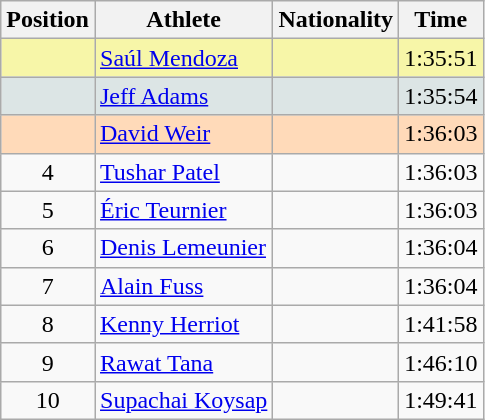<table class="wikitable sortable">
<tr>
<th>Position</th>
<th>Athlete</th>
<th>Nationality</th>
<th>Time</th>
</tr>
<tr bgcolor="#F7F6A8">
<td align=center></td>
<td><a href='#'>Saúl Mendoza</a></td>
<td></td>
<td>1:35:51</td>
</tr>
<tr bgcolor="#DCE5E5">
<td align=center></td>
<td><a href='#'>Jeff Adams</a></td>
<td></td>
<td>1:35:54</td>
</tr>
<tr bgcolor="#FFDAB9">
<td align=center></td>
<td><a href='#'>David Weir</a></td>
<td></td>
<td>1:36:03</td>
</tr>
<tr>
<td align=center>4</td>
<td><a href='#'>Tushar Patel</a></td>
<td></td>
<td>1:36:03</td>
</tr>
<tr>
<td align=center>5</td>
<td><a href='#'>Éric Teurnier</a></td>
<td></td>
<td>1:36:03</td>
</tr>
<tr>
<td align=center>6</td>
<td><a href='#'>Denis Lemeunier</a></td>
<td></td>
<td>1:36:04</td>
</tr>
<tr>
<td align=center>7</td>
<td><a href='#'>Alain Fuss</a></td>
<td></td>
<td>1:36:04</td>
</tr>
<tr>
<td align=center>8</td>
<td><a href='#'>Kenny Herriot</a></td>
<td></td>
<td>1:41:58</td>
</tr>
<tr>
<td align=center>9</td>
<td><a href='#'>Rawat Tana</a></td>
<td></td>
<td>1:46:10</td>
</tr>
<tr>
<td align=center>10</td>
<td><a href='#'>Supachai Koysap</a></td>
<td></td>
<td>1:49:41</td>
</tr>
</table>
